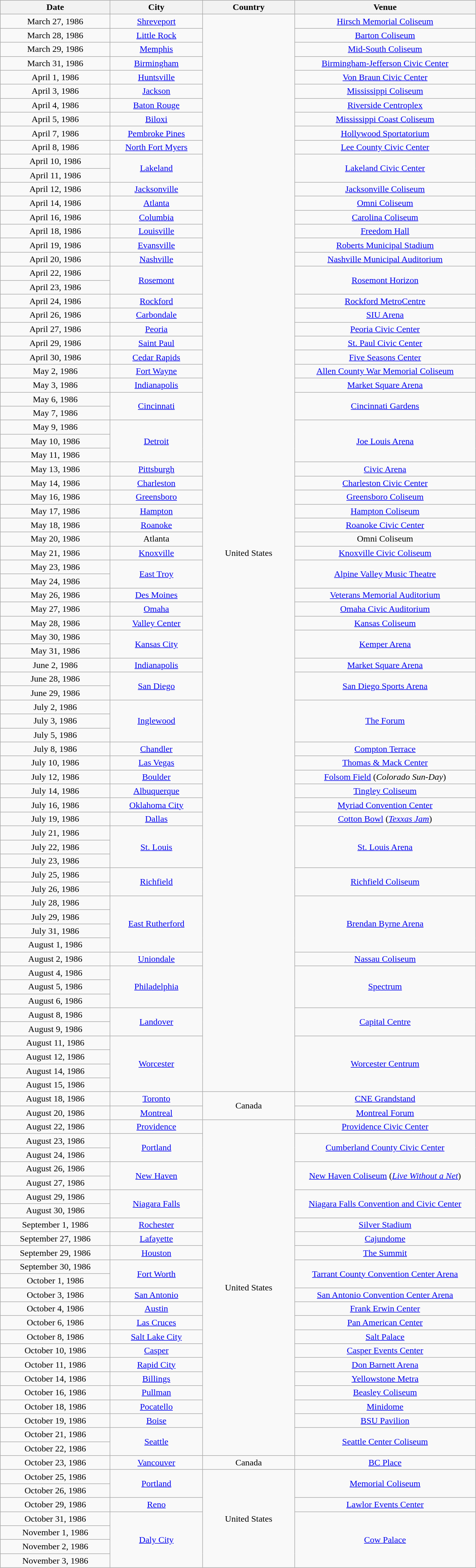<table class="wikitable plainrowheaders" style="text-align:center;">
<tr>
<th scope="col" style="width:12em;">Date</th>
<th scope="col" style="width:10em;">City</th>
<th scope="col" style="width:10em;">Country</th>
<th scope="col" style="width:20em;">Venue</th>
</tr>
<tr>
<td>March 27, 1986</td>
<td><a href='#'>Shreveport</a></td>
<td rowspan="77">United States</td>
<td><a href='#'>Hirsch Memorial Coliseum</a></td>
</tr>
<tr>
<td>March 28, 1986</td>
<td><a href='#'>Little Rock</a></td>
<td><a href='#'>Barton Coliseum</a></td>
</tr>
<tr>
<td>March 29, 1986</td>
<td><a href='#'>Memphis</a></td>
<td><a href='#'>Mid-South Coliseum</a></td>
</tr>
<tr>
<td>March 31, 1986</td>
<td><a href='#'>Birmingham</a></td>
<td><a href='#'>Birmingham-Jefferson Civic Center</a></td>
</tr>
<tr>
<td>April 1, 1986</td>
<td><a href='#'>Huntsville</a></td>
<td><a href='#'>Von Braun Civic Center</a></td>
</tr>
<tr>
<td>April 3, 1986</td>
<td><a href='#'>Jackson</a></td>
<td><a href='#'>Mississippi Coliseum</a></td>
</tr>
<tr>
<td>April 4, 1986</td>
<td><a href='#'>Baton Rouge</a></td>
<td><a href='#'>Riverside Centroplex</a></td>
</tr>
<tr>
<td>April 5, 1986</td>
<td><a href='#'>Biloxi</a></td>
<td><a href='#'>Mississippi Coast Coliseum</a></td>
</tr>
<tr>
<td>April 7, 1986</td>
<td><a href='#'>Pembroke Pines</a></td>
<td><a href='#'>Hollywood Sportatorium</a></td>
</tr>
<tr>
<td>April 8, 1986</td>
<td><a href='#'>North Fort Myers</a></td>
<td><a href='#'>Lee County Civic Center</a></td>
</tr>
<tr>
<td>April 10, 1986</td>
<td rowspan="2"><a href='#'>Lakeland</a></td>
<td rowspan="2"><a href='#'>Lakeland Civic Center</a></td>
</tr>
<tr>
<td>April 11, 1986</td>
</tr>
<tr>
<td>April 12, 1986</td>
<td><a href='#'>Jacksonville</a></td>
<td><a href='#'>Jacksonville Coliseum</a></td>
</tr>
<tr>
<td>April 14, 1986</td>
<td><a href='#'>Atlanta</a></td>
<td><a href='#'>Omni Coliseum</a></td>
</tr>
<tr>
<td>April 16, 1986</td>
<td><a href='#'>Columbia</a></td>
<td><a href='#'>Carolina Coliseum</a></td>
</tr>
<tr>
<td>April 18, 1986</td>
<td><a href='#'>Louisville</a></td>
<td><a href='#'>Freedom Hall</a></td>
</tr>
<tr>
<td>April 19, 1986</td>
<td><a href='#'>Evansville</a></td>
<td><a href='#'>Roberts Municipal Stadium</a></td>
</tr>
<tr>
<td>April 20, 1986</td>
<td><a href='#'>Nashville</a></td>
<td><a href='#'>Nashville Municipal Auditorium</a></td>
</tr>
<tr>
<td>April 22, 1986</td>
<td rowspan="2"><a href='#'>Rosemont</a></td>
<td rowspan="2"><a href='#'>Rosemont Horizon</a></td>
</tr>
<tr>
<td>April 23, 1986</td>
</tr>
<tr>
<td>April 24, 1986</td>
<td><a href='#'>Rockford</a></td>
<td><a href='#'>Rockford MetroCentre</a></td>
</tr>
<tr>
<td>April 26, 1986</td>
<td><a href='#'>Carbondale</a></td>
<td><a href='#'>SIU Arena</a></td>
</tr>
<tr>
<td>April 27, 1986</td>
<td><a href='#'>Peoria</a></td>
<td><a href='#'>Peoria Civic Center</a></td>
</tr>
<tr>
<td>April 29, 1986</td>
<td><a href='#'>Saint Paul</a></td>
<td><a href='#'>St. Paul Civic Center</a></td>
</tr>
<tr>
<td>April 30, 1986</td>
<td><a href='#'>Cedar Rapids</a></td>
<td><a href='#'>Five Seasons Center</a></td>
</tr>
<tr>
<td>May 2, 1986</td>
<td><a href='#'>Fort Wayne</a></td>
<td><a href='#'>Allen County War Memorial Coliseum</a></td>
</tr>
<tr>
<td>May 3, 1986</td>
<td><a href='#'>Indianapolis</a></td>
<td><a href='#'>Market Square Arena</a></td>
</tr>
<tr>
<td>May 6, 1986</td>
<td rowspan="2"><a href='#'>Cincinnati</a></td>
<td rowspan="2"><a href='#'>Cincinnati Gardens</a></td>
</tr>
<tr>
<td>May 7, 1986</td>
</tr>
<tr>
<td>May 9, 1986</td>
<td rowspan="3"><a href='#'>Detroit</a></td>
<td rowspan="3"><a href='#'>Joe Louis Arena</a></td>
</tr>
<tr>
<td>May 10, 1986</td>
</tr>
<tr>
<td>May 11, 1986</td>
</tr>
<tr>
<td>May 13, 1986</td>
<td><a href='#'>Pittsburgh</a></td>
<td><a href='#'>Civic Arena</a></td>
</tr>
<tr>
<td>May 14, 1986</td>
<td><a href='#'>Charleston</a></td>
<td><a href='#'>Charleston Civic Center</a></td>
</tr>
<tr>
<td>May 16, 1986</td>
<td><a href='#'>Greensboro</a></td>
<td><a href='#'>Greensboro Coliseum</a></td>
</tr>
<tr>
<td>May 17, 1986</td>
<td><a href='#'>Hampton</a></td>
<td><a href='#'>Hampton Coliseum</a></td>
</tr>
<tr>
<td>May 18, 1986</td>
<td><a href='#'>Roanoke</a></td>
<td><a href='#'>Roanoke Civic Center</a></td>
</tr>
<tr>
<td>May 20, 1986</td>
<td>Atlanta</td>
<td>Omni Coliseum</td>
</tr>
<tr>
<td>May 21, 1986</td>
<td><a href='#'>Knoxville</a></td>
<td><a href='#'>Knoxville Civic Coliseum</a></td>
</tr>
<tr>
<td>May 23, 1986</td>
<td rowspan="2"><a href='#'>East Troy</a></td>
<td rowspan="2"><a href='#'>Alpine Valley Music Theatre</a></td>
</tr>
<tr>
<td>May 24, 1986</td>
</tr>
<tr>
<td>May 26, 1986</td>
<td><a href='#'>Des Moines</a></td>
<td><a href='#'>Veterans Memorial Auditorium</a></td>
</tr>
<tr>
<td>May 27, 1986</td>
<td><a href='#'>Omaha</a></td>
<td><a href='#'>Omaha Civic Auditorium</a></td>
</tr>
<tr>
<td>May 28, 1986</td>
<td><a href='#'>Valley Center</a></td>
<td><a href='#'>Kansas Coliseum</a></td>
</tr>
<tr>
<td>May 30, 1986</td>
<td rowspan="2"><a href='#'>Kansas City</a></td>
<td rowspan="2"><a href='#'>Kemper Arena</a></td>
</tr>
<tr>
<td>May 31, 1986</td>
</tr>
<tr>
<td>June 2, 1986</td>
<td><a href='#'>Indianapolis</a></td>
<td><a href='#'>Market Square Arena</a></td>
</tr>
<tr>
<td>June 28, 1986</td>
<td rowspan="2"><a href='#'>San Diego</a></td>
<td rowspan="2"><a href='#'>San Diego Sports Arena</a></td>
</tr>
<tr>
<td>June 29, 1986</td>
</tr>
<tr>
<td>July 2, 1986</td>
<td rowspan="3"><a href='#'>Inglewood</a></td>
<td rowspan="3"><a href='#'>The Forum</a></td>
</tr>
<tr>
<td>July 3, 1986</td>
</tr>
<tr>
<td>July 5, 1986</td>
</tr>
<tr>
<td>July 8, 1986</td>
<td><a href='#'>Chandler</a></td>
<td><a href='#'>Compton Terrace</a></td>
</tr>
<tr>
<td>July 10, 1986</td>
<td><a href='#'>Las Vegas</a></td>
<td><a href='#'>Thomas & Mack Center</a></td>
</tr>
<tr>
<td>July 12, 1986</td>
<td><a href='#'>Boulder</a></td>
<td><a href='#'>Folsom Field</a> (<em>Colorado Sun-Day</em>)</td>
</tr>
<tr>
<td>July 14, 1986</td>
<td><a href='#'>Albuquerque</a></td>
<td><a href='#'>Tingley Coliseum</a></td>
</tr>
<tr>
<td>July 16, 1986</td>
<td><a href='#'>Oklahoma City</a></td>
<td><a href='#'>Myriad Convention Center</a></td>
</tr>
<tr>
<td>July 19, 1986</td>
<td><a href='#'>Dallas</a></td>
<td><a href='#'>Cotton Bowl</a> (<em><a href='#'>Texxas Jam</a></em>)</td>
</tr>
<tr>
<td>July 21, 1986</td>
<td rowspan="3"><a href='#'>St. Louis</a></td>
<td rowspan="3"><a href='#'>St. Louis Arena</a></td>
</tr>
<tr>
<td>July 22, 1986</td>
</tr>
<tr>
<td>July 23, 1986</td>
</tr>
<tr>
<td>July 25, 1986</td>
<td rowspan="2"><a href='#'>Richfield</a></td>
<td rowspan="2"><a href='#'>Richfield Coliseum</a></td>
</tr>
<tr>
<td>July 26, 1986</td>
</tr>
<tr>
<td>July 28, 1986</td>
<td rowspan="4"><a href='#'>East Rutherford</a></td>
<td rowspan="4"><a href='#'>Brendan Byrne Arena</a></td>
</tr>
<tr>
<td>July 29, 1986</td>
</tr>
<tr>
<td>July 31, 1986</td>
</tr>
<tr>
<td>August 1, 1986</td>
</tr>
<tr>
<td>August 2, 1986</td>
<td><a href='#'>Uniondale</a></td>
<td><a href='#'>Nassau Coliseum</a></td>
</tr>
<tr>
<td>August 4, 1986</td>
<td rowspan="3"><a href='#'>Philadelphia</a></td>
<td rowspan="3"><a href='#'>Spectrum</a></td>
</tr>
<tr>
<td>August 5, 1986</td>
</tr>
<tr>
<td>August 6, 1986</td>
</tr>
<tr>
<td>August 8, 1986</td>
<td rowspan="2"><a href='#'>Landover</a></td>
<td rowspan="2"><a href='#'>Capital Centre</a></td>
</tr>
<tr>
<td>August 9, 1986</td>
</tr>
<tr>
<td>August 11, 1986</td>
<td rowspan="4"><a href='#'>Worcester</a></td>
<td rowspan="4"><a href='#'>Worcester Centrum</a></td>
</tr>
<tr>
<td>August 12, 1986</td>
</tr>
<tr>
<td>August 14, 1986</td>
</tr>
<tr>
<td>August 15, 1986</td>
</tr>
<tr>
<td>August 18, 1986</td>
<td><a href='#'>Toronto</a></td>
<td rowspan="2">Canada</td>
<td><a href='#'>CNE Grandstand</a></td>
</tr>
<tr>
<td>August 20, 1986</td>
<td><a href='#'>Montreal</a></td>
<td><a href='#'>Montreal Forum</a></td>
</tr>
<tr>
<td>August 22, 1986</td>
<td><a href='#'>Providence</a></td>
<td rowspan="24">United States</td>
<td><a href='#'>Providence Civic Center</a></td>
</tr>
<tr>
<td>August 23, 1986</td>
<td rowspan="2"><a href='#'>Portland</a></td>
<td rowspan="2"><a href='#'>Cumberland County Civic Center</a></td>
</tr>
<tr>
<td>August 24, 1986</td>
</tr>
<tr>
<td>August 26, 1986</td>
<td rowspan="2"><a href='#'>New Haven</a></td>
<td rowspan="2"><a href='#'>New Haven Coliseum</a> (<em><a href='#'>Live Without a Net</a></em>)</td>
</tr>
<tr>
<td>August 27, 1986</td>
</tr>
<tr>
<td>August 29, 1986</td>
<td rowspan="2"><a href='#'>Niagara Falls</a></td>
<td rowspan="2"><a href='#'>Niagara Falls Convention and Civic Center</a></td>
</tr>
<tr>
<td>August 30, 1986</td>
</tr>
<tr>
<td>September 1, 1986</td>
<td><a href='#'>Rochester</a></td>
<td><a href='#'>Silver Stadium</a></td>
</tr>
<tr>
<td>September 27, 1986</td>
<td><a href='#'>Lafayette</a></td>
<td><a href='#'>Cajundome</a></td>
</tr>
<tr>
<td>September 29, 1986</td>
<td><a href='#'>Houston</a></td>
<td><a href='#'>The Summit</a></td>
</tr>
<tr>
<td>September 30, 1986</td>
<td rowspan="2"><a href='#'>Fort Worth</a></td>
<td rowspan="2"><a href='#'>Tarrant County Convention Center Arena</a></td>
</tr>
<tr>
<td>October 1, 1986</td>
</tr>
<tr>
<td>October 3, 1986</td>
<td><a href='#'>San Antonio</a></td>
<td><a href='#'>San Antonio Convention Center Arena</a></td>
</tr>
<tr>
<td>October 4, 1986</td>
<td><a href='#'>Austin</a></td>
<td><a href='#'>Frank Erwin Center</a></td>
</tr>
<tr>
<td>October 6, 1986</td>
<td><a href='#'>Las Cruces</a></td>
<td><a href='#'>Pan American Center</a></td>
</tr>
<tr>
<td>October 8, 1986</td>
<td><a href='#'>Salt Lake City</a></td>
<td><a href='#'>Salt Palace</a></td>
</tr>
<tr>
<td>October 10, 1986</td>
<td><a href='#'>Casper</a></td>
<td><a href='#'>Casper Events Center</a></td>
</tr>
<tr>
<td>October 11, 1986</td>
<td><a href='#'>Rapid City</a></td>
<td><a href='#'>Don Barnett Arena</a></td>
</tr>
<tr>
<td>October 14, 1986</td>
<td><a href='#'>Billings</a></td>
<td><a href='#'>Yellowstone Metra</a></td>
</tr>
<tr>
<td>October 16, 1986</td>
<td><a href='#'>Pullman</a></td>
<td><a href='#'>Beasley Coliseum</a></td>
</tr>
<tr>
<td>October 18, 1986</td>
<td><a href='#'>Pocatello</a></td>
<td><a href='#'>Minidome</a></td>
</tr>
<tr>
<td>October 19, 1986</td>
<td><a href='#'>Boise</a></td>
<td><a href='#'>BSU Pavilion</a></td>
</tr>
<tr>
<td>October 21, 1986</td>
<td rowspan="2"><a href='#'>Seattle</a></td>
<td rowspan="2"><a href='#'>Seattle Center Coliseum</a></td>
</tr>
<tr>
<td>October 22, 1986</td>
</tr>
<tr>
<td>October 23, 1986</td>
<td><a href='#'>Vancouver</a></td>
<td>Canada</td>
<td><a href='#'>BC Place</a></td>
</tr>
<tr>
<td>October 25, 1986</td>
<td rowspan="2"><a href='#'>Portland</a></td>
<td rowspan="7">United States</td>
<td rowspan="2"><a href='#'>Memorial Coliseum</a></td>
</tr>
<tr>
<td>October 26, 1986</td>
</tr>
<tr>
<td>October 29, 1986</td>
<td><a href='#'>Reno</a></td>
<td><a href='#'>Lawlor Events Center</a></td>
</tr>
<tr>
<td>October 31, 1986</td>
<td rowspan="4"><a href='#'>Daly City</a></td>
<td rowspan="4"><a href='#'>Cow Palace</a></td>
</tr>
<tr>
<td>November 1, 1986</td>
</tr>
<tr>
<td>November 2, 1986</td>
</tr>
<tr>
<td>November 3, 1986</td>
</tr>
</table>
